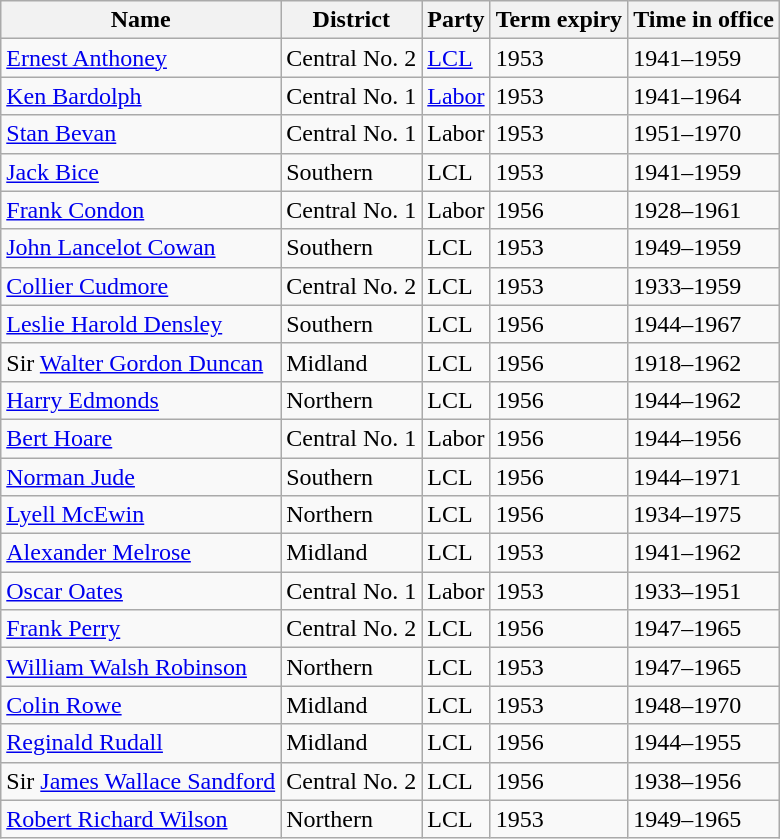<table class="wikitable sortable">
<tr>
<th>Name</th>
<th>District</th>
<th>Party</th>
<th>Term expiry</th>
<th>Time in office</th>
</tr>
<tr>
<td><a href='#'>Ernest Anthoney</a></td>
<td>Central No. 2</td>
<td><a href='#'>LCL</a></td>
<td>1953</td>
<td>1941–1959</td>
</tr>
<tr>
<td><a href='#'>Ken Bardolph</a></td>
<td>Central No. 1</td>
<td><a href='#'>Labor</a></td>
<td>1953</td>
<td>1941–1964</td>
</tr>
<tr>
<td><a href='#'>Stan Bevan</a> </td>
<td>Central No. 1</td>
<td>Labor</td>
<td>1953</td>
<td>1951–1970</td>
</tr>
<tr>
<td><a href='#'>Jack Bice</a></td>
<td>Southern</td>
<td>LCL</td>
<td>1953</td>
<td>1941–1959</td>
</tr>
<tr>
<td><a href='#'>Frank Condon</a></td>
<td>Central No. 1</td>
<td>Labor</td>
<td>1956</td>
<td>1928–1961</td>
</tr>
<tr>
<td><a href='#'>John Lancelot Cowan</a></td>
<td>Southern</td>
<td>LCL</td>
<td>1953</td>
<td>1949–1959</td>
</tr>
<tr>
<td><a href='#'>Collier Cudmore</a></td>
<td>Central No. 2</td>
<td>LCL</td>
<td>1953</td>
<td>1933–1959</td>
</tr>
<tr>
<td><a href='#'>Leslie Harold Densley</a></td>
<td>Southern</td>
<td>LCL</td>
<td>1956</td>
<td>1944–1967</td>
</tr>
<tr>
<td>Sir <a href='#'>Walter Gordon Duncan</a></td>
<td>Midland</td>
<td>LCL</td>
<td>1956</td>
<td>1918–1962</td>
</tr>
<tr>
<td><a href='#'>Harry Edmonds</a></td>
<td>Northern</td>
<td>LCL</td>
<td>1956</td>
<td>1944–1962</td>
</tr>
<tr>
<td><a href='#'>Bert Hoare</a></td>
<td>Central No. 1</td>
<td>Labor</td>
<td>1956</td>
<td>1944–1956</td>
</tr>
<tr>
<td><a href='#'>Norman Jude</a></td>
<td>Southern</td>
<td>LCL</td>
<td>1956</td>
<td>1944–1971</td>
</tr>
<tr>
<td><a href='#'>Lyell McEwin</a></td>
<td>Northern</td>
<td>LCL</td>
<td>1956</td>
<td>1934–1975</td>
</tr>
<tr>
<td><a href='#'>Alexander Melrose</a></td>
<td>Midland</td>
<td>LCL</td>
<td>1953</td>
<td>1941–1962</td>
</tr>
<tr>
<td><a href='#'>Oscar Oates</a> </td>
<td>Central No. 1</td>
<td>Labor</td>
<td>1953</td>
<td>1933–1951</td>
</tr>
<tr>
<td><a href='#'>Frank Perry</a></td>
<td>Central No. 2</td>
<td>LCL</td>
<td>1956</td>
<td>1947–1965</td>
</tr>
<tr>
<td><a href='#'>William Walsh Robinson</a></td>
<td>Northern</td>
<td>LCL</td>
<td>1953</td>
<td>1947–1965</td>
</tr>
<tr>
<td><a href='#'>Colin Rowe</a></td>
<td>Midland</td>
<td>LCL</td>
<td>1953</td>
<td>1948–1970</td>
</tr>
<tr>
<td><a href='#'>Reginald Rudall</a></td>
<td>Midland</td>
<td>LCL</td>
<td>1956</td>
<td>1944–1955</td>
</tr>
<tr>
<td>Sir <a href='#'>James Wallace Sandford</a></td>
<td>Central No. 2</td>
<td>LCL</td>
<td>1956</td>
<td>1938–1956</td>
</tr>
<tr>
<td><a href='#'>Robert Richard Wilson</a></td>
<td>Northern</td>
<td>LCL</td>
<td>1953</td>
<td>1949–1965</td>
</tr>
</table>
